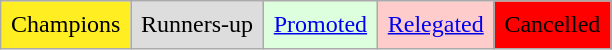<table class="wikitable">
<tr>
<td style="background-color:#FE2; padding:0.4em;">Champions</td>
<td style="background-color:#DDD; padding:0.4em;">Runners-up</td>
<td style="background-color:#DFD; padding:0.4em;"><a href='#'>Promoted</a></td>
<td style="background-color:#FCC; padding:0.4em;"><a href='#'>Relegated</a></td>
<td style="background-color:#FF0000; padding:0.4em;">Cancelled</td>
</tr>
</table>
